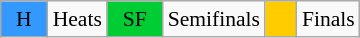<table class="wikitable" style="margin:0.5em auto; font-size:90%;">
<tr>
<td bgcolor=#3399ff> H </td>
<td>Heats</td>
<td bgcolor=#00cc33> SF </td>
<td>Semifinals</td>
<td bgcolor=#ffcc00>  </td>
<td>Finals</td>
</tr>
</table>
